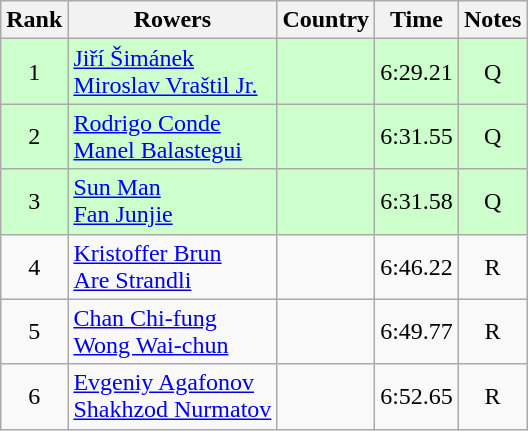<table class="wikitable" style="text-align:center">
<tr>
<th>Rank</th>
<th>Rowers</th>
<th>Country</th>
<th>Time</th>
<th>Notes</th>
</tr>
<tr bgcolor=ccffcc>
<td>1</td>
<td align="left"><a href='#'>Jiří Šimánek</a><br><a href='#'>Miroslav Vraštil Jr.</a></td>
<td align="left"></td>
<td>6:29.21</td>
<td>Q</td>
</tr>
<tr bgcolor=ccffcc>
<td>2</td>
<td align="left"><a href='#'>Rodrigo Conde</a><br><a href='#'>Manel Balastegui</a></td>
<td align="left"></td>
<td>6:31.55</td>
<td>Q</td>
</tr>
<tr bgcolor=ccffcc>
<td>3</td>
<td align="left"><a href='#'>Sun Man</a><br><a href='#'>Fan Junjie</a></td>
<td align="left"></td>
<td>6:31.58</td>
<td>Q</td>
</tr>
<tr>
<td>4</td>
<td align="left"><a href='#'>Kristoffer Brun</a><br><a href='#'>Are Strandli</a></td>
<td align="left"></td>
<td>6:46.22</td>
<td>R</td>
</tr>
<tr>
<td>5</td>
<td align="left"><a href='#'>Chan Chi-fung</a><br><a href='#'>Wong Wai-chun</a></td>
<td align="left"></td>
<td>6:49.77</td>
<td>R</td>
</tr>
<tr>
<td>6</td>
<td align="left"><a href='#'>Evgeniy Agafonov</a><br><a href='#'>Shakhzod Nurmatov</a></td>
<td align="left"></td>
<td>6:52.65</td>
<td>R</td>
</tr>
</table>
